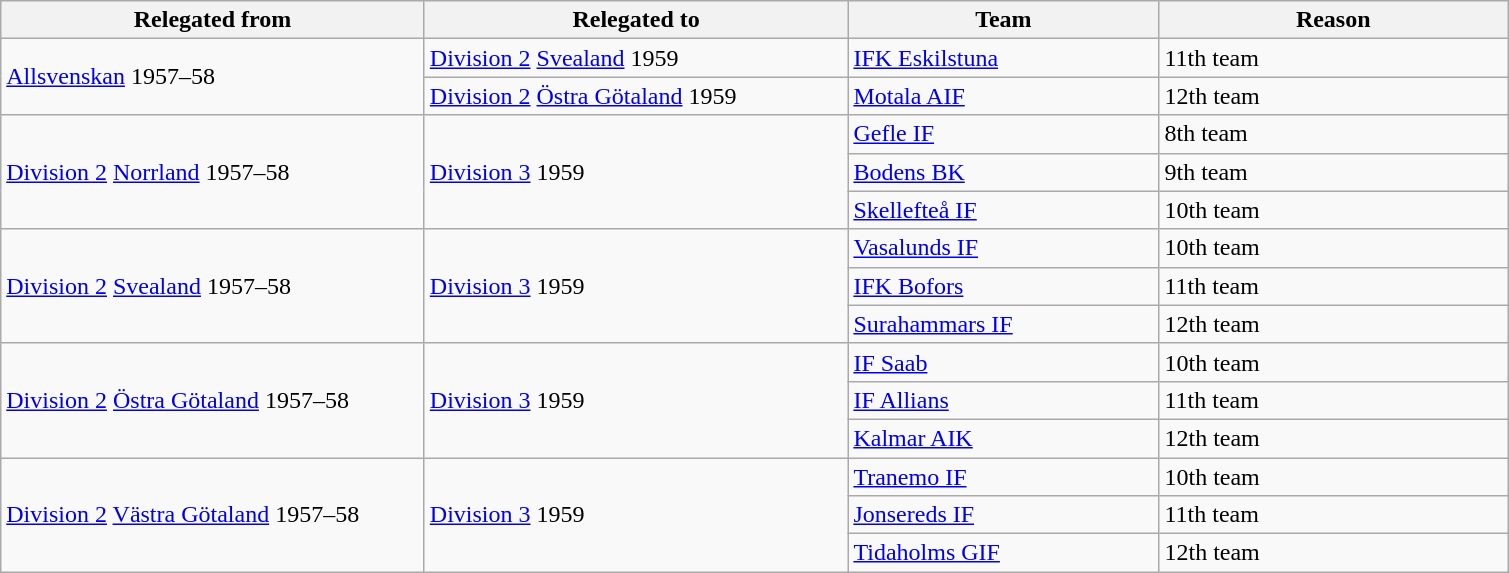<table class="wikitable" style="text-align: left;">
<tr>
<th style="width: 275px;">Relegated from</th>
<th style="width: 275px;">Relegated to</th>
<th style="width: 200px;">Team</th>
<th style="width: 225px;">Reason</th>
</tr>
<tr>
<td rowspan=2><a href='#'>Allsvenskan</a> 1957–58</td>
<td><a href='#'>Division 2</a> <a href='#'>Svealand</a> 1959</td>
<td><a href='#'>IFK Eskilstuna</a></td>
<td>11th team</td>
</tr>
<tr>
<td><a href='#'>Division 2</a> <a href='#'>Östra Götaland</a> 1959</td>
<td><a href='#'>Motala AIF</a></td>
<td>12th team</td>
</tr>
<tr>
<td rowspan=3><a href='#'>Division 2</a> <a href='#'>Norrland</a> 1957–58</td>
<td rowspan=3><a href='#'>Division 3</a> 1959</td>
<td><a href='#'>Gefle IF</a></td>
<td>8th team</td>
</tr>
<tr>
<td><a href='#'>Bodens BK</a></td>
<td>9th team</td>
</tr>
<tr>
<td><a href='#'>Skellefteå IF</a></td>
<td>10th team</td>
</tr>
<tr>
<td rowspan=3><a href='#'>Division 2</a> <a href='#'>Svealand</a> 1957–58</td>
<td rowspan=3><a href='#'>Division 3</a> 1959</td>
<td><a href='#'>Vasalunds IF</a></td>
<td>10th team</td>
</tr>
<tr>
<td><a href='#'>IFK Bofors</a></td>
<td>11th team</td>
</tr>
<tr>
<td><a href='#'>Surahammars IF</a></td>
<td>12th team</td>
</tr>
<tr>
<td rowspan=3><a href='#'>Division 2</a> <a href='#'>Östra Götaland</a> 1957–58</td>
<td rowspan=3><a href='#'>Division 3</a> 1959</td>
<td><a href='#'>IF Saab</a></td>
<td>10th team</td>
</tr>
<tr>
<td><a href='#'>IF Allians</a></td>
<td>11th team</td>
</tr>
<tr>
<td><a href='#'>Kalmar AIK</a></td>
<td>12th team</td>
</tr>
<tr>
<td rowspan=3><a href='#'>Division 2</a> <a href='#'>Västra Götaland</a> 1957–58</td>
<td rowspan=3><a href='#'>Division 3</a> 1959</td>
<td><a href='#'>Tranemo IF</a></td>
<td>10th team</td>
</tr>
<tr>
<td><a href='#'>Jonsereds IF</a></td>
<td>11th team</td>
</tr>
<tr>
<td><a href='#'>Tidaholms GIF</a></td>
<td>12th team</td>
</tr>
</table>
